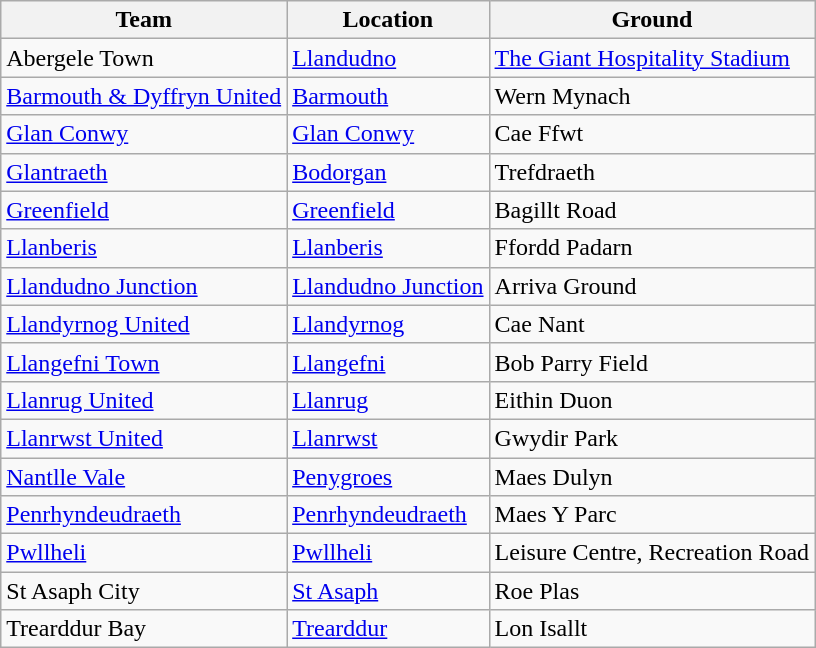<table class="wikitable sortable">
<tr>
<th>Team</th>
<th>Location</th>
<th>Ground</th>
</tr>
<tr>
<td>Abergele Town</td>
<td><a href='#'>Llandudno</a></td>
<td><a href='#'>The Giant Hospitality Stadium</a></td>
</tr>
<tr>
<td><a href='#'>Barmouth & Dyffryn United</a></td>
<td><a href='#'>Barmouth</a></td>
<td>Wern Mynach</td>
</tr>
<tr>
<td><a href='#'>Glan Conwy</a></td>
<td><a href='#'>Glan Conwy</a></td>
<td>Cae Ffwt</td>
</tr>
<tr>
<td><a href='#'>Glantraeth</a></td>
<td><a href='#'>Bodorgan</a></td>
<td>Trefdraeth</td>
</tr>
<tr>
<td><a href='#'>Greenfield</a></td>
<td><a href='#'>Greenfield</a></td>
<td>Bagillt Road</td>
</tr>
<tr>
<td><a href='#'>Llanberis</a></td>
<td><a href='#'>Llanberis</a></td>
<td>Ffordd Padarn</td>
</tr>
<tr>
<td><a href='#'>Llandudno Junction</a></td>
<td><a href='#'>Llandudno Junction</a></td>
<td>Arriva Ground</td>
</tr>
<tr>
<td><a href='#'>Llandyrnog United</a></td>
<td><a href='#'>Llandyrnog</a></td>
<td>Cae Nant</td>
</tr>
<tr>
<td><a href='#'>Llangefni Town</a></td>
<td><a href='#'>Llangefni</a></td>
<td>Bob Parry Field</td>
</tr>
<tr>
<td><a href='#'>Llanrug United</a></td>
<td><a href='#'>Llanrug</a></td>
<td>Eithin Duon</td>
</tr>
<tr>
<td><a href='#'>Llanrwst United</a></td>
<td><a href='#'>Llanrwst</a></td>
<td>Gwydir Park</td>
</tr>
<tr>
<td><a href='#'>Nantlle Vale</a></td>
<td><a href='#'>Penygroes</a></td>
<td>Maes Dulyn</td>
</tr>
<tr>
<td><a href='#'>Penrhyndeudraeth</a></td>
<td><a href='#'>Penrhyndeudraeth</a></td>
<td>Maes Y Parc</td>
</tr>
<tr>
<td><a href='#'>Pwllheli</a></td>
<td><a href='#'>Pwllheli</a></td>
<td>Leisure Centre, Recreation Road</td>
</tr>
<tr>
<td>St Asaph City</td>
<td><a href='#'>St Asaph</a></td>
<td>Roe Plas</td>
</tr>
<tr>
<td>Trearddur Bay</td>
<td><a href='#'>Trearddur</a></td>
<td>Lon Isallt</td>
</tr>
</table>
